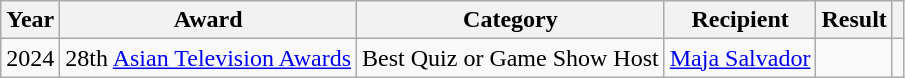<table class="wikitable">
<tr>
<th>Year</th>
<th>Award</th>
<th>Category</th>
<th>Recipient</th>
<th>Result</th>
<th></th>
</tr>
<tr>
<td>2024</td>
<td>28th <a href='#'>Asian Television Awards</a></td>
<td>Best Quiz or Game Show Host</td>
<td><a href='#'>Maja Salvador</a></td>
<td></td>
<td></td>
</tr>
</table>
